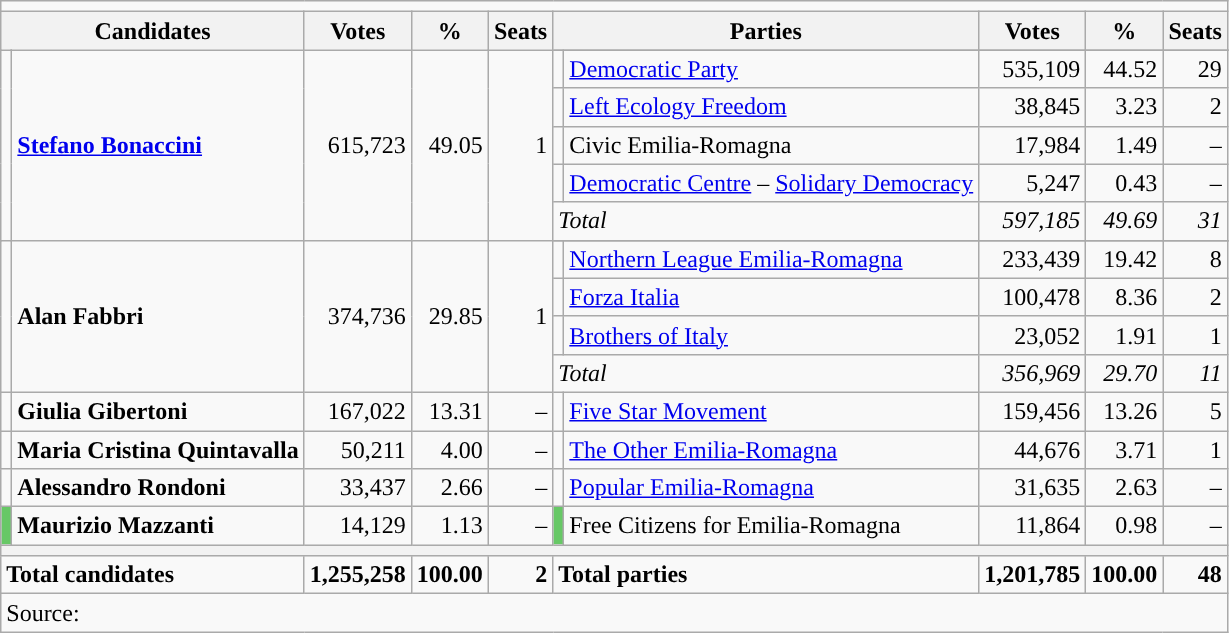<table class="wikitable">
<tr>
<td colspan=10></td>
</tr>
<tr>
<th colspan=2>Candidates</th>
<th>Votes</th>
<th>%</th>
<th>Seats</th>
<th colspan=2>Parties</th>
<th>Votes</th>
<th>%</th>
<th>Seats</th>
</tr>
<tr>
<td rowspan=6></td>
<td rowspan=6><strong><a href='#'>Stefano Bonaccini</a></strong></td>
<td rowspan=6 align=right>615,723</td>
<td rowspan=6 align=right>49.05</td>
<td rowspan=6 align=right>1</td>
</tr>
<tr>
<td></td>
<td><a href='#'>Democratic Party</a></td>
<td align=right>535,109</td>
<td align=right>44.52</td>
<td align=right>29</td>
</tr>
<tr>
<td></td>
<td><a href='#'>Left Ecology Freedom</a></td>
<td align=right>38,845</td>
<td align=right>3.23</td>
<td align=right>2</td>
</tr>
<tr>
<td></td>
<td>Civic Emilia-Romagna</td>
<td align=right>17,984</td>
<td align=right>1.49</td>
<td align=right>–</td>
</tr>
<tr>
<td></td>
<td><a href='#'>Democratic Centre</a> – <a href='#'>Solidary Democracy</a></td>
<td align=right>5,247</td>
<td align=right>0.43</td>
<td align=right>–</td>
</tr>
<tr>
<td colspan=2><em>Total</em></td>
<td align=right><em>597,185</em></td>
<td align=right><em>49.69</em></td>
<td align=right><em>31</em></td>
</tr>
<tr>
<td rowspan=5></td>
<td rowspan=5><strong>Alan Fabbri</strong></td>
<td rowspan=5 align=right>374,736</td>
<td rowspan=5 align=right>29.85</td>
<td rowspan=5 align=right>1</td>
</tr>
<tr>
<td></td>
<td><a href='#'>Northern League Emilia-Romagna</a></td>
<td align=right>233,439</td>
<td align=right>19.42</td>
<td align=right>8</td>
</tr>
<tr>
<td></td>
<td><a href='#'>Forza Italia</a></td>
<td align=right>100,478</td>
<td align=right>8.36</td>
<td align=right>2</td>
</tr>
<tr>
<td></td>
<td><a href='#'>Brothers of Italy</a></td>
<td align=right>23,052</td>
<td align=right>1.91</td>
<td align=right>1</td>
</tr>
<tr>
<td colspan=2><em>Total</em></td>
<td align=right><em>356,969</em></td>
<td align=right><em>29.70</em></td>
<td align=right><em>11</em></td>
</tr>
<tr>
<td></td>
<td><strong>Giulia Gibertoni</strong></td>
<td align=right>167,022</td>
<td align=right>13.31</td>
<td align=right>–</td>
<td></td>
<td><a href='#'>Five Star Movement</a></td>
<td align=right>159,456</td>
<td align=right>13.26</td>
<td align=right>5</td>
</tr>
<tr>
<td></td>
<td><strong>Maria Cristina Quintavalla</strong></td>
<td align=right>50,211</td>
<td align=right>4.00</td>
<td align=right>–</td>
<td></td>
<td><a href='#'>The Other Emilia-Romagna</a></td>
<td align=right>44,676</td>
<td align=right>3.71</td>
<td align=right>1</td>
</tr>
<tr>
<td></td>
<td><strong>Alessandro Rondoni</strong></td>
<td align=right>33,437</td>
<td align=right>2.66</td>
<td align=right>–</td>
<td></td>
<td><a href='#'>Popular Emilia-Romagna</a></td>
<td align=right>31,635</td>
<td align=right>2.63</td>
<td align=right>–</td>
</tr>
<tr>
<td bgcolor="#67C866"></td>
<td><strong>Maurizio Mazzanti</strong></td>
<td align=right>14,129</td>
<td align=right>1.13</td>
<td align=right>–</td>
<td bgcolor="#67C866"></td>
<td>Free Citizens for Emilia-Romagna</td>
<td align=right>11,864</td>
<td align=right>0.98</td>
<td align=right>–</td>
</tr>
<tr>
<th colspan=10></th>
</tr>
<tr>
<td colspan=2><strong>Total candidates</strong></td>
<td align=right><strong>1,255,258</strong></td>
<td align=right><strong>100.00</strong></td>
<td align=right><strong>2</strong></td>
<td colspan=2><strong>Total parties</strong></td>
<td align=right><strong>1,201,785</strong></td>
<td align=right><strong>100.00</strong></td>
<td align=right><strong>48</strong></td>
</tr>
<tr>
<td colspan=10>Source: </td>
</tr>
</table>
